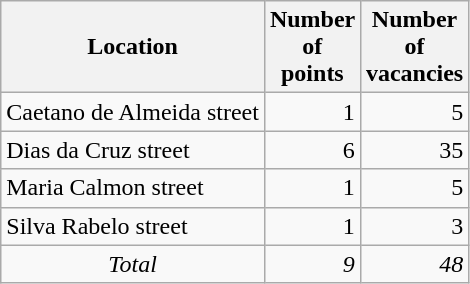<table class="wikitable">
<tr>
<th>Location</th>
<th width = "55">Number of points</th>
<th width = "55">Number of vacancies</th>
</tr>
<tr>
<td>Caetano de Almeida street</td>
<td align = "right">1</td>
<td align = "right">5</td>
</tr>
<tr>
<td>Dias da Cruz street</td>
<td align = "right">6</td>
<td align = "right">35</td>
</tr>
<tr>
<td>Maria Calmon street</td>
<td align = "right">1</td>
<td align = "right">5</td>
</tr>
<tr>
<td>Silva Rabelo street</td>
<td align = "right">1</td>
<td align = "right">3</td>
</tr>
<tr>
<td align = "center "><em>Total</em></td>
<td align = "right "><em>9</em></td>
<td align = "right "><em>48</em></td>
</tr>
</table>
